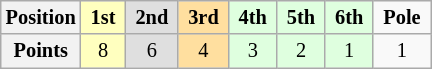<table class="wikitable" style="font-size:85%; text-align:center">
<tr>
<th>Position</th>
<td style="background:#ffffbf;"> <strong>1st</strong> </td>
<td style="background:#dfdfdf;"> <strong>2nd</strong> </td>
<td style="background:#ffdf9f;"> <strong>3rd</strong> </td>
<td style="background:#dfffdf;"> <strong>4th</strong> </td>
<td style="background:#dfffdf;"> <strong>5th</strong> </td>
<td style="background:#dfffdf;"> <strong>6th</strong> </td>
<td> <strong>Pole</strong> </td>
</tr>
<tr>
<th>Points</th>
<td style="background:#ffffbf;">8</td>
<td style="background:#dfdfdf;">6</td>
<td style="background:#ffdf9f;">4</td>
<td style="background:#dfffdf;">3</td>
<td style="background:#dfffdf;">2</td>
<td style="background:#dfffdf;">1</td>
<td>1</td>
</tr>
</table>
